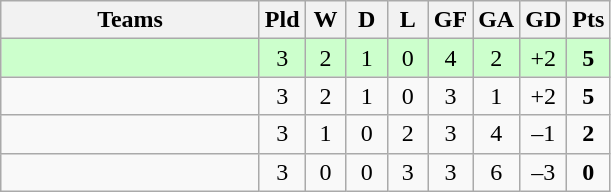<table class="wikitable" style="text-align: center;">
<tr>
<th width=165>Teams</th>
<th width=20>Pld</th>
<th width=20>W</th>
<th width=20>D</th>
<th width=20>L</th>
<th width=20>GF</th>
<th width=20>GA</th>
<th width=20>GD</th>
<th width=20>Pts</th>
</tr>
<tr align=center style="background:#ccffcc;">
<td style="text-align:left;"></td>
<td>3</td>
<td>2</td>
<td>1</td>
<td>0</td>
<td>4</td>
<td>2</td>
<td>+2</td>
<td><strong>5</strong></td>
</tr>
<tr align=center>
<td style="text-align:left;"></td>
<td>3</td>
<td>2</td>
<td>1</td>
<td>0</td>
<td>3</td>
<td>1</td>
<td>+2</td>
<td><strong>5</strong></td>
</tr>
<tr align=center>
<td style="text-align:left;"></td>
<td>3</td>
<td>1</td>
<td>0</td>
<td>2</td>
<td>3</td>
<td>4</td>
<td>–1</td>
<td><strong>2</strong></td>
</tr>
<tr align=center>
<td style="text-align:left;"></td>
<td>3</td>
<td>0</td>
<td>0</td>
<td>3</td>
<td>3</td>
<td>6</td>
<td>–3</td>
<td><strong>0</strong></td>
</tr>
</table>
